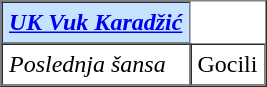<table border="1" cellpadding="4" cellspacing="0">
<tr bgcolor="#C6E2FF">
<th><em><a href='#'>UK Vuk Karadžić</a></em></th>
</tr>
<tr>
<td><em>Poslednja šansa</em></td>
<td>Gocili</td>
</tr>
</table>
